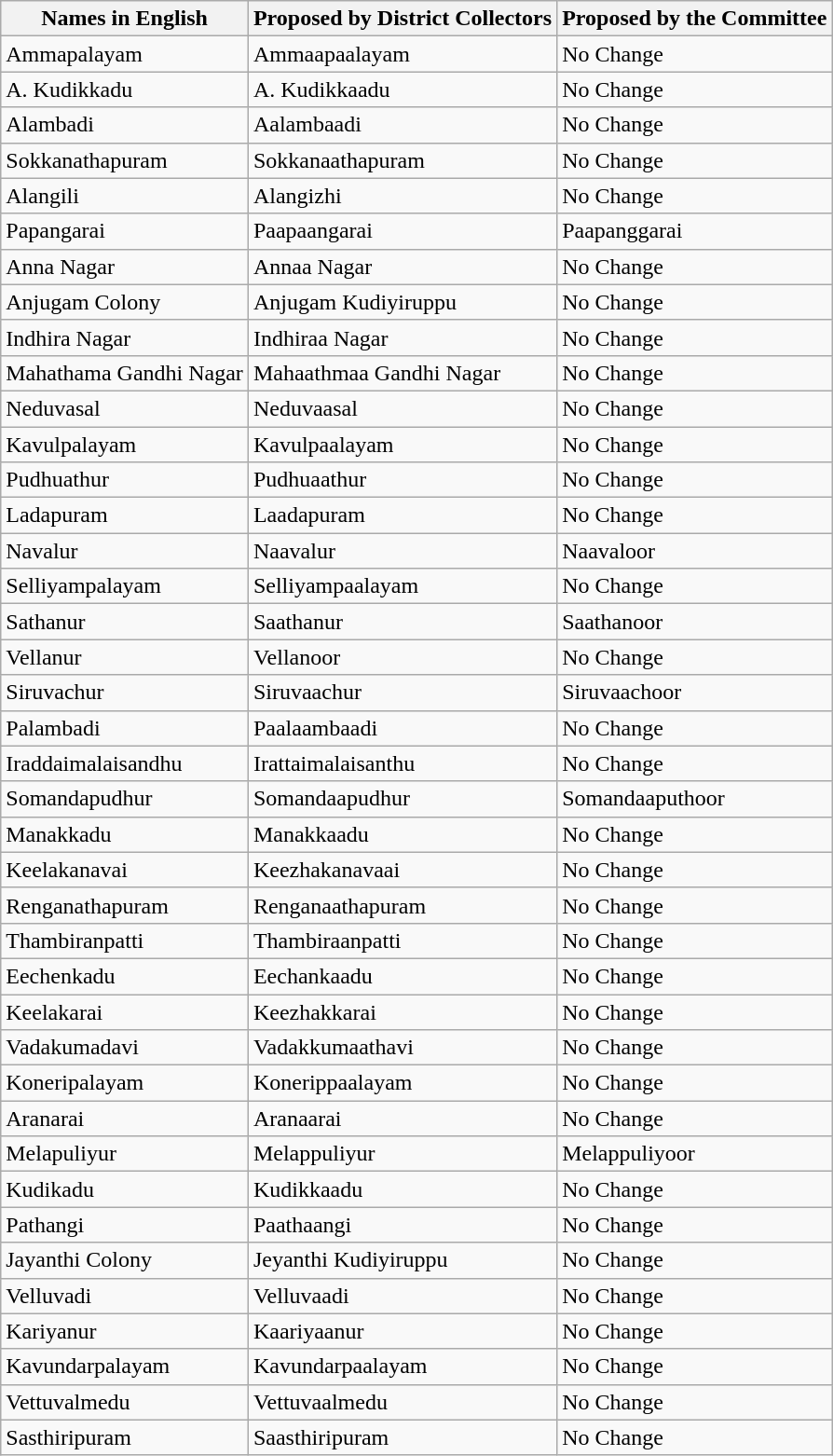<table class="wikitable">
<tr>
<th>Names in English</th>
<th>Proposed by District Collectors</th>
<th>Proposed by the Committee</th>
</tr>
<tr>
<td>Ammapalayam</td>
<td>Ammaapaalayam</td>
<td>No Change</td>
</tr>
<tr>
<td>A.  Kudikkadu</td>
<td>A. Kudikkaadu</td>
<td>No Change</td>
</tr>
<tr>
<td>Alambadi</td>
<td>Aalambaadi</td>
<td>No Change</td>
</tr>
<tr>
<td>Sokkanathapuram</td>
<td>Sokkanaathapuram</td>
<td>No Change</td>
</tr>
<tr>
<td>Alangili</td>
<td>Alangizhi</td>
<td>No Change</td>
</tr>
<tr>
<td>Papangarai</td>
<td>Paapaangarai</td>
<td>Paapanggarai</td>
</tr>
<tr>
<td>Anna  Nagar</td>
<td>Annaa Nagar</td>
<td>No Change</td>
</tr>
<tr>
<td>Anjugam  Colony</td>
<td>Anjugam Kudiyiruppu</td>
<td>No Change</td>
</tr>
<tr>
<td>Indhira  Nagar</td>
<td>Indhiraa Nagar</td>
<td>No Change</td>
</tr>
<tr>
<td>Mahathama  Gandhi Nagar</td>
<td>Mahaathmaa Gandhi Nagar</td>
<td>No Change</td>
</tr>
<tr>
<td>Neduvasal</td>
<td>Neduvaasal</td>
<td>No Change</td>
</tr>
<tr>
<td>Kavulpalayam</td>
<td>Kavulpaalayam</td>
<td>No Change</td>
</tr>
<tr>
<td>Pudhuathur</td>
<td>Pudhuaathur</td>
<td>No Change</td>
</tr>
<tr>
<td>Ladapuram</td>
<td>Laadapuram</td>
<td>No Change</td>
</tr>
<tr>
<td>Navalur</td>
<td>Naavalur</td>
<td>Naavaloor</td>
</tr>
<tr>
<td>Selliyampalayam</td>
<td>Selliyampaalayam</td>
<td>No Change</td>
</tr>
<tr>
<td>Sathanur</td>
<td>Saathanur</td>
<td>Saathanoor</td>
</tr>
<tr>
<td>Vellanur</td>
<td>Vellanoor</td>
<td>No Change</td>
</tr>
<tr>
<td>Siruvachur</td>
<td>Siruvaachur</td>
<td>Siruvaachoor</td>
</tr>
<tr>
<td>Palambadi</td>
<td>Paalaambaadi</td>
<td>No Change</td>
</tr>
<tr>
<td>Iraddaimalaisandhu</td>
<td>Irattaimalaisanthu</td>
<td>No Change</td>
</tr>
<tr>
<td>Somandapudhur</td>
<td>Somandaapudhur</td>
<td>Somandaaputhoor</td>
</tr>
<tr>
<td>Manakkadu</td>
<td>Manakkaadu</td>
<td>No Change</td>
</tr>
<tr>
<td>Keelakanavai</td>
<td>Keezhakanavaai</td>
<td>No Change</td>
</tr>
<tr>
<td>Renganathapuram</td>
<td>Renganaathapuram</td>
<td>No Change</td>
</tr>
<tr>
<td>Thambiranpatti</td>
<td>Thambiraanpatti</td>
<td>No Change</td>
</tr>
<tr>
<td>Eechenkadu</td>
<td>Eechankaadu</td>
<td>No Change</td>
</tr>
<tr>
<td>Keelakarai</td>
<td>Keezhakkarai</td>
<td>No Change</td>
</tr>
<tr>
<td>Vadakumadavi</td>
<td>Vadakkumaathavi</td>
<td>No Change</td>
</tr>
<tr>
<td>Koneripalayam</td>
<td>Konerippaalayam</td>
<td>No Change</td>
</tr>
<tr>
<td>Aranarai</td>
<td>Aranaarai</td>
<td>No Change</td>
</tr>
<tr>
<td>Melapuliyur</td>
<td>Melappuliyur</td>
<td>Melappuliyoor</td>
</tr>
<tr>
<td>Kudikadu</td>
<td>Kudikkaadu</td>
<td>No Change</td>
</tr>
<tr>
<td>Pathangi</td>
<td>Paathaangi</td>
<td>No Change</td>
</tr>
<tr>
<td>Jayanthi  Colony</td>
<td>Jeyanthi Kudiyiruppu</td>
<td>No Change</td>
</tr>
<tr>
<td>Velluvadi</td>
<td>Velluvaadi</td>
<td>No Change</td>
</tr>
<tr>
<td>Kariyanur</td>
<td>Kaariyaanur</td>
<td>No Change</td>
</tr>
<tr>
<td>Kavundarpalayam</td>
<td>Kavundarpaalayam</td>
<td>No Change</td>
</tr>
<tr>
<td>Vettuvalmedu</td>
<td>Vettuvaalmedu</td>
<td>No Change</td>
</tr>
<tr>
<td>Sasthiripuram</td>
<td>Saasthiripuram</td>
<td>No Change</td>
</tr>
</table>
